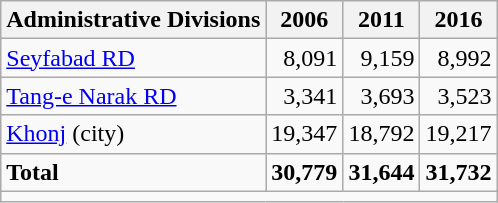<table class="wikitable">
<tr>
<th>Administrative Divisions</th>
<th>2006</th>
<th>2011</th>
<th>2016</th>
</tr>
<tr>
<td><a href='#'>Seyfabad RD</a></td>
<td style="text-align: right;">8,091</td>
<td style="text-align: right;">9,159</td>
<td style="text-align: right;">8,992</td>
</tr>
<tr>
<td><a href='#'>Tang-e Narak RD</a></td>
<td style="text-align: right;">3,341</td>
<td style="text-align: right;">3,693</td>
<td style="text-align: right;">3,523</td>
</tr>
<tr>
<td><a href='#'>Khonj</a> (city)</td>
<td style="text-align: right;">19,347</td>
<td style="text-align: right;">18,792</td>
<td style="text-align: right;">19,217</td>
</tr>
<tr>
<td><strong>Total</strong></td>
<td style="text-align: right;"><strong>30,779</strong></td>
<td style="text-align: right;"><strong>31,644</strong></td>
<td style="text-align: right;"><strong>31,732</strong></td>
</tr>
<tr>
<td colspan=4></td>
</tr>
</table>
